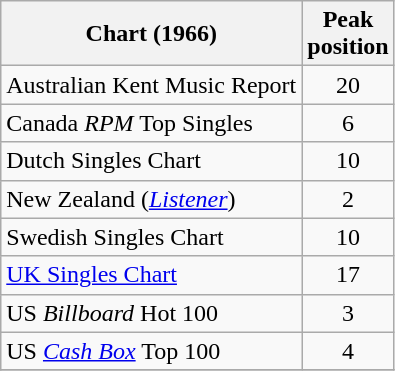<table class="wikitable sortable">
<tr>
<th>Chart (1966)</th>
<th>Peak<br>position</th>
</tr>
<tr>
<td>Australian Kent Music Report</td>
<td style="text-align:center;">20</td>
</tr>
<tr>
<td>Canada <em>RPM</em> Top Singles</td>
<td style="text-align:center;">6</td>
</tr>
<tr>
<td>Dutch Singles Chart</td>
<td style="text-align:center;">10</td>
</tr>
<tr>
<td>New Zealand (<em><a href='#'>Listener</a></em>)</td>
<td style="text-align:center;">2</td>
</tr>
<tr>
<td>Swedish Singles Chart</td>
<td style="text-align:center;">10</td>
</tr>
<tr>
<td><a href='#'>UK Singles Chart</a></td>
<td style="text-align:center;">17</td>
</tr>
<tr>
<td>US <em>Billboard</em> Hot 100</td>
<td style="text-align:center;">3</td>
</tr>
<tr>
<td>US <a href='#'><em>Cash Box</em></a> Top 100</td>
<td align="center">4</td>
</tr>
<tr>
</tr>
</table>
